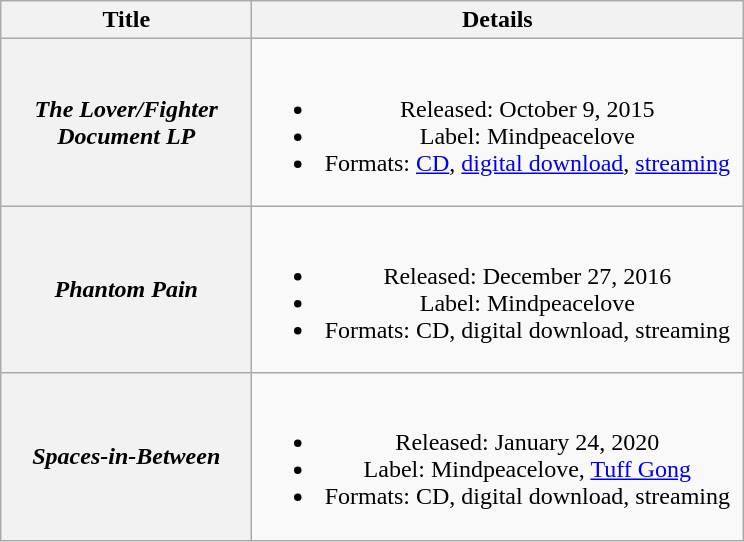<table class="wikitable plainrowheaders" style="text-align:center">
<tr>
<th scope="col" style="width:10em">Title</th>
<th scope="col" style="width:20em">Details</th>
</tr>
<tr>
<th scope="row"><em>The Lover/Fighter Document LP</em></th>
<td><br><ul><li>Released: October 9, 2015</li><li>Label: Mindpeacelove</li><li>Formats: <a href='#'>CD</a>, <a href='#'>digital download</a>, <a href='#'>streaming</a></li></ul></td>
</tr>
<tr>
<th scope="row"><em>Phantom Pain</em></th>
<td><br><ul><li>Released: December 27, 2016</li><li>Label: Mindpeacelove</li><li>Formats: CD, digital download, streaming</li></ul></td>
</tr>
<tr>
<th scope="row"><em>Spaces-in-Between</em></th>
<td><br><ul><li>Released: January 24, 2020</li><li>Label: Mindpeacelove, <a href='#'>Tuff Gong</a></li><li>Formats: CD, digital download, streaming</li></ul></td>
</tr>
</table>
